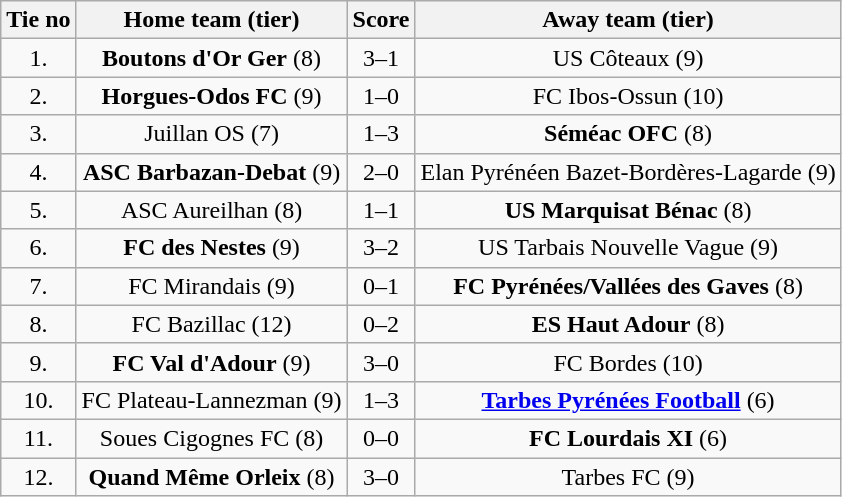<table class="wikitable" style="text-align: center">
<tr>
<th>Tie no</th>
<th>Home team (tier)</th>
<th>Score</th>
<th>Away team (tier)</th>
</tr>
<tr>
<td>1.</td>
<td><strong>Boutons d'Or Ger</strong> (8)</td>
<td>3–1</td>
<td>US Côteaux (9)</td>
</tr>
<tr>
<td>2.</td>
<td><strong>Horgues-Odos FC</strong> (9)</td>
<td>1–0</td>
<td>FC Ibos-Ossun (10)</td>
</tr>
<tr>
<td>3.</td>
<td>Juillan OS (7)</td>
<td>1–3</td>
<td><strong>Séméac OFC</strong> (8)</td>
</tr>
<tr>
<td>4.</td>
<td><strong>ASC Barbazan-Debat</strong> (9)</td>
<td>2–0</td>
<td>Elan Pyrénéen Bazet-Bordères-Lagarde (9)</td>
</tr>
<tr>
<td>5.</td>
<td>ASC Aureilhan (8)</td>
<td>1–1  </td>
<td><strong>US Marquisat Bénac</strong> (8)</td>
</tr>
<tr>
<td>6.</td>
<td><strong>FC des Nestes</strong> (9)</td>
<td>3–2</td>
<td>US Tarbais Nouvelle Vague (9)</td>
</tr>
<tr>
<td>7.</td>
<td>FC Mirandais (9)</td>
<td>0–1</td>
<td><strong>FC Pyrénées/Vallées des Gaves</strong> (8)</td>
</tr>
<tr>
<td>8.</td>
<td>FC Bazillac (12)</td>
<td>0–2</td>
<td><strong>ES Haut Adour</strong> (8)</td>
</tr>
<tr>
<td>9.</td>
<td><strong>FC Val d'Adour</strong> (9)</td>
<td>3–0</td>
<td>FC Bordes (10)</td>
</tr>
<tr>
<td>10.</td>
<td>FC Plateau-Lannezman (9)</td>
<td>1–3</td>
<td><strong><a href='#'>Tarbes Pyrénées Football</a></strong> (6)</td>
</tr>
<tr>
<td>11.</td>
<td>Soues Cigognes FC (8)</td>
<td>0–0 </td>
<td><strong>FC Lourdais XI</strong> (6)</td>
</tr>
<tr>
<td>12.</td>
<td><strong>Quand Même Orleix</strong> (8)</td>
<td>3–0</td>
<td>Tarbes FC (9)</td>
</tr>
</table>
